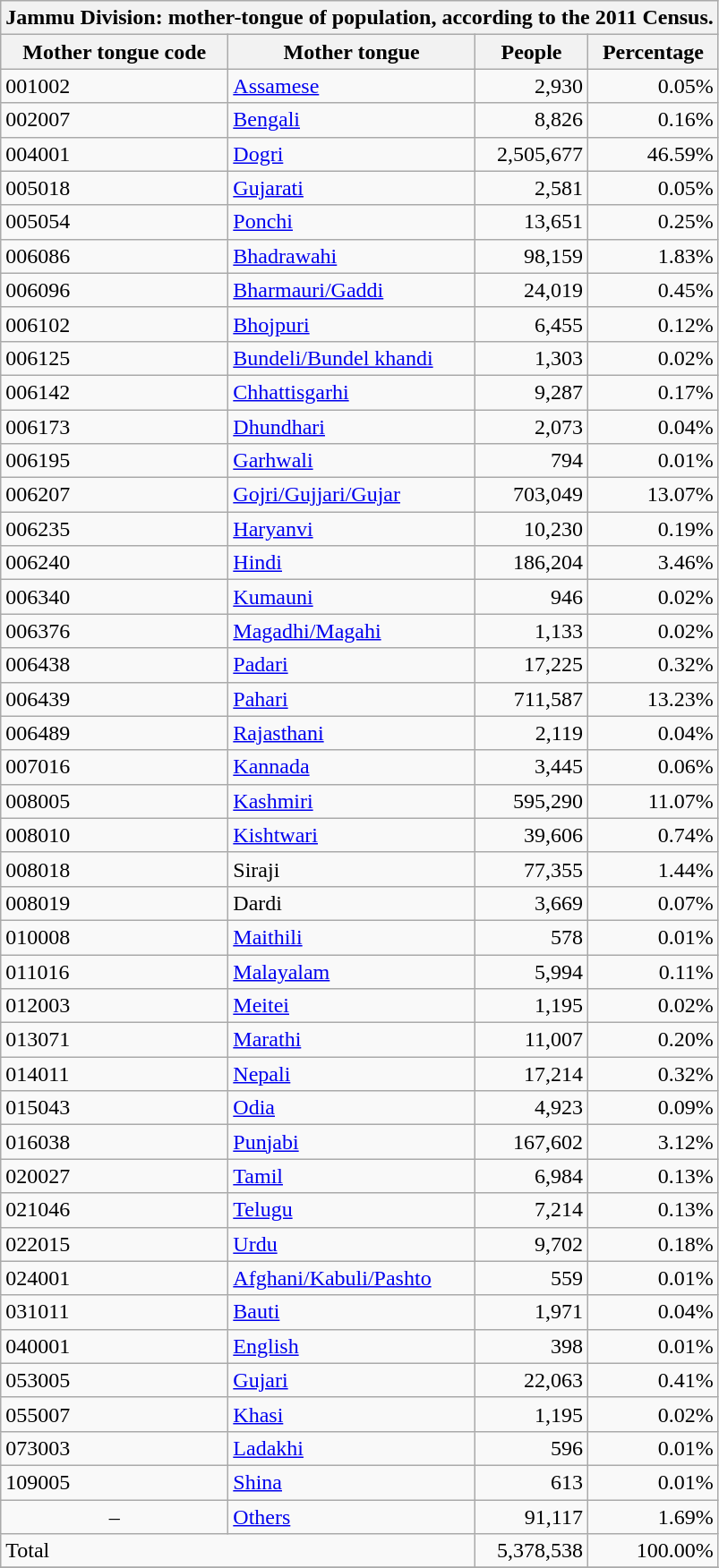<table class="wikitable sortable mw-collapsible mw-collapsed">
<tr style="vertical-align:top;">
<th colspan=4>Jammu Division: mother-tongue of population, according to the 2011 Census.</th>
</tr>
<tr style="vertical-align:top;">
<th>Mother tongue code</th>
<th>Mother tongue</th>
<th>People</th>
<th>Percentage</th>
</tr>
<tr style="vertical-align:top;">
<td>001002</td>
<td><a href='#'>Assamese</a></td>
<td style="text-align:right;">2,930</td>
<td style="text-align:right;">0.05%</td>
</tr>
<tr style="vertical-align:top;">
<td>002007</td>
<td><a href='#'>Bengali</a></td>
<td style="text-align:right;">8,826</td>
<td style="text-align:right;">0.16%</td>
</tr>
<tr style="vertical-align:top;">
<td>004001</td>
<td><a href='#'>Dogri</a></td>
<td style="text-align:right;">2,505,677</td>
<td style="text-align:right;">46.59%</td>
</tr>
<tr style="vertical-align:top;">
<td>005018</td>
<td><a href='#'>Gujarati</a></td>
<td style="text-align:right;">2,581</td>
<td style="text-align:right;">0.05%</td>
</tr>
<tr style="vertical-align:top;">
<td>005054</td>
<td><a href='#'>Ponchi</a></td>
<td style="text-align:right;">13,651</td>
<td style="text-align:right;">0.25%</td>
</tr>
<tr style="vertical-align:top;">
<td>006086</td>
<td><a href='#'>Bhadrawahi</a></td>
<td style="text-align:right;">98,159</td>
<td style="text-align:right;">1.83%</td>
</tr>
<tr style="vertical-align:top;">
<td>006096</td>
<td><a href='#'>Bharmauri/Gaddi</a></td>
<td style="text-align:right;">24,019</td>
<td style="text-align:right;">0.45%</td>
</tr>
<tr style="vertical-align:top;">
<td>006102</td>
<td><a href='#'>Bhojpuri</a></td>
<td style="text-align:right;">6,455</td>
<td style="text-align:right;">0.12%</td>
</tr>
<tr style="vertical-align:top;">
<td>006125</td>
<td><a href='#'>Bundeli/Bundel khandi</a></td>
<td style="text-align:right;">1,303</td>
<td style="text-align:right;">0.02%</td>
</tr>
<tr style="vertical-align:top;">
<td>006142</td>
<td><a href='#'>Chhattisgarhi</a></td>
<td style="text-align:right;">9,287</td>
<td style="text-align:right;">0.17%</td>
</tr>
<tr style="vertical-align:top;">
<td>006173</td>
<td><a href='#'>Dhundhari</a></td>
<td style="text-align:right;">2,073</td>
<td style="text-align:right;">0.04%</td>
</tr>
<tr style="vertical-align:top;">
<td>006195</td>
<td><a href='#'>Garhwali</a></td>
<td style="text-align:right;">794</td>
<td style="text-align:right;">0.01%</td>
</tr>
<tr style="vertical-align:top;">
<td>006207</td>
<td><a href='#'>Gojri/Gujjari/Gujar</a></td>
<td style="text-align:right;">703,049</td>
<td style="text-align:right;">13.07%</td>
</tr>
<tr style="vertical-align:top;">
<td>006235</td>
<td><a href='#'>Haryanvi</a></td>
<td style="text-align:right;">10,230</td>
<td style="text-align:right;">0.19%</td>
</tr>
<tr style="vertical-align:top;">
<td>006240</td>
<td><a href='#'>Hindi</a></td>
<td style="text-align:right;">186,204</td>
<td style="text-align:right;">3.46%</td>
</tr>
<tr style="vertical-align:top;">
<td>006340</td>
<td><a href='#'>Kumauni</a></td>
<td style="text-align:right;">946</td>
<td style="text-align:right;">0.02%</td>
</tr>
<tr style="vertical-align:top;">
<td>006376</td>
<td><a href='#'>Magadhi/Magahi</a></td>
<td style="text-align:right;">1,133</td>
<td style="text-align:right;">0.02%</td>
</tr>
<tr style="vertical-align:top;">
<td>006438</td>
<td><a href='#'>Padari</a></td>
<td style="text-align:right;">17,225</td>
<td style="text-align:right;">0.32%</td>
</tr>
<tr style="vertical-align:top;">
<td>006439</td>
<td><a href='#'>Pahari</a></td>
<td style="text-align:right;">711,587</td>
<td style="text-align:right;">13.23%</td>
</tr>
<tr style="vertical-align:top;">
<td>006489</td>
<td><a href='#'>Rajasthani</a></td>
<td style="text-align:right;">2,119</td>
<td style="text-align:right;">0.04%</td>
</tr>
<tr style="vertical-align:top;">
<td>007016</td>
<td><a href='#'>Kannada</a></td>
<td style="text-align:right;">3,445</td>
<td style="text-align:right;">0.06%</td>
</tr>
<tr style="vertical-align:top;">
<td>008005</td>
<td><a href='#'>Kashmiri</a></td>
<td style="text-align:right;">595,290</td>
<td style="text-align:right;">11.07%</td>
</tr>
<tr style="vertical-align:top;">
<td>008010</td>
<td><a href='#'>Kishtwari</a></td>
<td style="text-align:right;">39,606</td>
<td style="text-align:right;">0.74%</td>
</tr>
<tr style="vertical-align:top;">
<td>008018</td>
<td>Siraji</td>
<td style="text-align:right;">77,355</td>
<td style="text-align:right;">1.44%</td>
</tr>
<tr style="vertical-align:top;">
<td>008019</td>
<td>Dardi</td>
<td style="text-align:right;">3,669</td>
<td style="text-align:right;">0.07%</td>
</tr>
<tr style="vertical-align:top;">
<td>010008</td>
<td><a href='#'>Maithili</a></td>
<td style="text-align:right;">578</td>
<td style="text-align:right;">0.01%</td>
</tr>
<tr style="vertical-align:top;">
<td>011016</td>
<td><a href='#'>Malayalam</a></td>
<td style="text-align:right;">5,994</td>
<td style="text-align:right;">0.11%</td>
</tr>
<tr style="vertical-align:top;">
<td>012003</td>
<td><a href='#'>Meitei</a></td>
<td style="text-align:right;">1,195</td>
<td style="text-align:right;">0.02%</td>
</tr>
<tr style="vertical-align:top;">
<td>013071</td>
<td><a href='#'>Marathi</a></td>
<td style="text-align:right;">11,007</td>
<td style="text-align:right;">0.20%</td>
</tr>
<tr style="vertical-align:top;">
<td>014011</td>
<td><a href='#'>Nepali</a></td>
<td style="text-align:right;">17,214</td>
<td style="text-align:right;">0.32%</td>
</tr>
<tr style="vertical-align:top;">
<td>015043</td>
<td><a href='#'>Odia</a></td>
<td style="text-align:right;">4,923</td>
<td style="text-align:right;">0.09%</td>
</tr>
<tr style="vertical-align:top;">
<td>016038</td>
<td><a href='#'>Punjabi</a></td>
<td style="text-align:right;">167,602</td>
<td style="text-align:right;">3.12%</td>
</tr>
<tr style="vertical-align:top;">
<td>020027</td>
<td><a href='#'>Tamil</a></td>
<td style="text-align:right;">6,984</td>
<td style="text-align:right;">0.13%</td>
</tr>
<tr style="vertical-align:top;">
<td>021046</td>
<td><a href='#'>Telugu</a></td>
<td style="text-align:right;">7,214</td>
<td style="text-align:right;">0.13%</td>
</tr>
<tr style="vertical-align:top;">
<td>022015</td>
<td><a href='#'>Urdu</a></td>
<td style="text-align:right;">9,702</td>
<td style="text-align:right;">0.18%</td>
</tr>
<tr style="vertical-align:top;">
<td>024001</td>
<td><a href='#'>Afghani/Kabuli/Pashto</a></td>
<td style="text-align:right;">559</td>
<td style="text-align:right;">0.01%</td>
</tr>
<tr style="vertical-align:top;">
<td>031011</td>
<td><a href='#'>Bauti</a></td>
<td style="text-align:right;">1,971</td>
<td style="text-align:right;">0.04%</td>
</tr>
<tr style="vertical-align:top;">
<td>040001</td>
<td><a href='#'>English</a></td>
<td style="text-align:right;">398</td>
<td style="text-align:right;">0.01%</td>
</tr>
<tr style="vertical-align:top;">
<td>053005</td>
<td><a href='#'>Gujari</a></td>
<td style="text-align:right;">22,063</td>
<td style="text-align:right;">0.41%</td>
</tr>
<tr style="vertical-align:top;">
<td>055007</td>
<td><a href='#'>Khasi</a></td>
<td style="text-align:right;">1,195</td>
<td style="text-align:right;">0.02%</td>
</tr>
<tr style="vertical-align:top;">
<td>073003</td>
<td><a href='#'>Ladakhi</a></td>
<td style="text-align:right;">596</td>
<td style="text-align:right;">0.01%</td>
</tr>
<tr style="vertical-align:top;">
<td>109005</td>
<td><a href='#'>Shina</a></td>
<td style="text-align:right;">613</td>
<td style="text-align:right;">0.01%</td>
</tr>
<tr style="vertical-align:top;">
<td style="text-align:center;">–</td>
<td><a href='#'>Others</a></td>
<td style="text-align:right;">91,117</td>
<td style="text-align:right;">1.69%</td>
</tr>
<tr style="vertical-align:top;" class=sortbottom>
<td colspan=2>Total</td>
<td style="text-align:right;">5,378,538</td>
<td style="text-align:right;">100.00%</td>
</tr>
<tr>
</tr>
</table>
